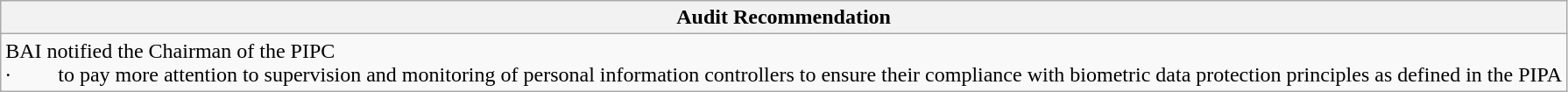<table class="wikitable sortable">
<tr>
<th>Audit Recommendation</th>
</tr>
<tr>
<td>BAI notified the Chairman of the PIPC<br>·          to pay more attention to supervision and  monitoring of personal information controllers to ensure their compliance  with biometric data protection principles as defined in the PIPA</td>
</tr>
</table>
